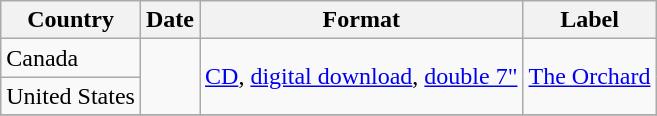<table class="wikitable">
<tr>
<th>Country</th>
<th>Date</th>
<th>Format</th>
<th>Label</th>
</tr>
<tr>
<td rowspan="1">Canada</td>
<td rowspan="2"></td>
<td rowspan="2"><a href='#'>CD</a>, <a href='#'>digital download</a>, <a href='#'>double 7"</a></td>
<td rowspan="2"><a href='#'>The Orchard</a></td>
</tr>
<tr>
<td rowspan="1">United States</td>
</tr>
<tr>
</tr>
</table>
